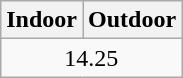<table class="wikitable" border="1" align="upright">
<tr>
<th>Indoor</th>
<th>Outdoor</th>
</tr>
<tr>
<td colspan="2" style="text-align:center;">14.25</td>
</tr>
</table>
